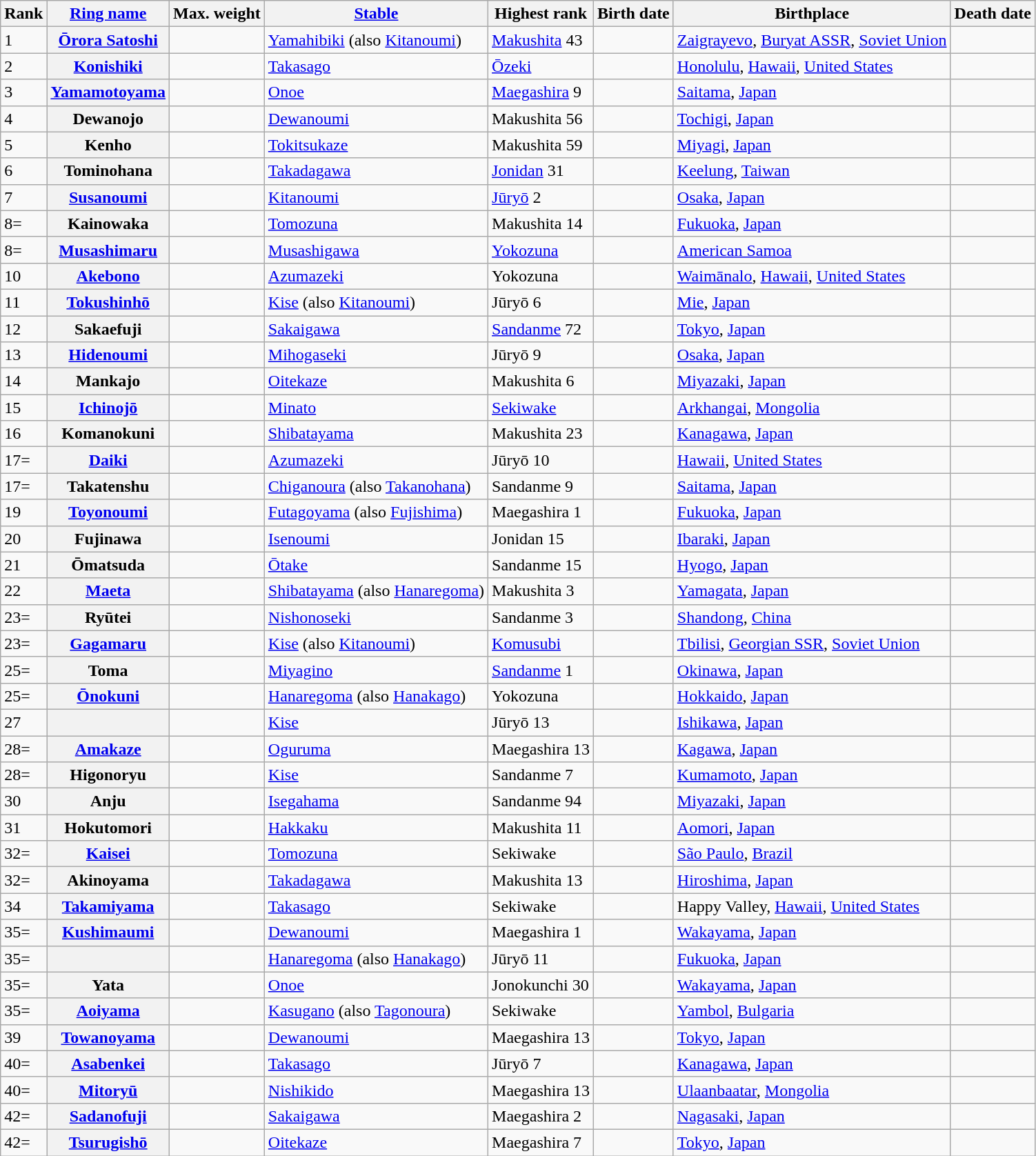<table class="sortable wikitable plainrowheaders">
<tr>
<th scope="col">Rank</th>
<th scope="col"><a href='#'>Ring name</a></th>
<th scope="col">Max. weight</th>
<th scope="col"><a href='#'>Stable</a></th>
<th scope="col">Highest rank</th>
<th scope="col">Birth date</th>
<th scope="col">Birthplace</th>
<th scope="col">Death date</th>
</tr>
<tr>
<td>1</td>
<th scope="row"><a href='#'>Ōrora Satoshi</a><br></th>
<td></td>
<td><a href='#'>Yamahibiki</a> (also <a href='#'>Kitanoumi</a>)</td>
<td data-sort-value="3043"><a href='#'>Makushita</a> 43</td>
<td></td>
<td> <a href='#'>Zaigrayevo</a>, <a href='#'>Buryat ASSR</a>, <a href='#'>Soviet Union</a></td>
<td></td>
</tr>
<tr>
<td>2</td>
<th scope="row"><a href='#'>Konishiki</a><br></th>
<td></td>
<td><a href='#'>Takasago</a></td>
<td data-sort-value="1002"><a href='#'>Ōzeki</a></td>
<td></td>
<td> <a href='#'>Honolulu</a>, <a href='#'>Hawaii</a>, <a href='#'>United States</a></td>
<td></td>
</tr>
<tr>
<td>3</td>
<th scope="row"><a href='#'>Yamamotoyama</a><br></th>
<td></td>
<td><a href='#'>Onoe</a></td>
<td data-sort-value="1109"><a href='#'>Maegashira</a> 9</td>
<td></td>
<td> <a href='#'>Saitama</a>, <a href='#'>Japan</a></td>
<td></td>
</tr>
<tr>
<td>4</td>
<th scope="row"!scope="row"><strong>Dewanojo</strong><br></th>
<td></td>
<td><a href='#'>Dewanoumi</a></td>
<td data-sort-value="3056">Makushita 56</td>
<td></td>
<td> <a href='#'>Tochigi</a>, <a href='#'>Japan</a></td>
<td></td>
</tr>
<tr>
<td>5</td>
<th scope="row"!scope="row"><strong>Kenho</strong> <br></th>
<td></td>
<td><a href='#'>Tokitsukaze</a></td>
<td data-sort-value="3059">Makushita 59</td>
<td></td>
<td> <a href='#'>Miyagi</a>, <a href='#'>Japan</a></td>
<td></td>
</tr>
<tr>
<td>6</td>
<th scope="row">Tominohana<br></th>
<td></td>
<td><a href='#'>Takadagawa</a></td>
<td data-sort-value="5031"><a href='#'>Jonidan</a> 31</td>
<td></td>
<td> <a href='#'>Keelung</a>, <a href='#'>Taiwan</a></td>
<td></td>
</tr>
<tr>
<td>7</td>
<th scope="row"><a href='#'>Susanoumi</a><br></th>
<td></td>
<td><a href='#'>Kitanoumi</a></td>
<td data-sort-value="2002"><a href='#'>Jūryō</a> 2</td>
<td></td>
<td> <a href='#'>Osaka</a>, <a href='#'>Japan</a></td>
<td></td>
</tr>
<tr>
<td>8=</td>
<th scope="row">Kainowaka<br></th>
<td></td>
<td><a href='#'>Tomozuna</a></td>
<td data-sort-value="3014">Makushita 14</td>
<td></td>
<td> <a href='#'>Fukuoka</a>, <a href='#'>Japan</a></td>
<td></td>
</tr>
<tr>
<td>8=</td>
<th scope="row"><a href='#'>Musashimaru</a><br></th>
<td></td>
<td><a href='#'>Musashigawa</a></td>
<td data-sort-value="1001"><a href='#'>Yokozuna</a></td>
<td></td>
<td> <a href='#'>American Samoa</a></td>
<td></td>
</tr>
<tr>
<td>10</td>
<th scope="row"><a href='#'>Akebono</a><br></th>
<td></td>
<td><a href='#'>Azumazeki</a></td>
<td data-sort-value="1001">Yokozuna</td>
<td></td>
<td> <a href='#'>Waimānalo</a>, <a href='#'>Hawaii</a>, <a href='#'>United States</a></td>
<td></td>
</tr>
<tr>
<td>11</td>
<th scope="row"><a href='#'>Tokushinhō</a><br></th>
<td></td>
<td><a href='#'>Kise</a> (also <a href='#'>Kitanoumi</a>)</td>
<td data-sort-value="2006">Jūryō 6</td>
<td></td>
<td> <a href='#'>Mie</a>, <a href='#'>Japan</a></td>
<td></td>
</tr>
<tr>
<td>12</td>
<th scope="row">Sakaefuji<br></th>
<td></td>
<td><a href='#'>Sakaigawa</a></td>
<td data-sort-value="4072"><a href='#'>Sandanme</a> 72</td>
<td></td>
<td> <a href='#'>Tokyo</a>, <a href='#'>Japan</a></td>
<td></td>
</tr>
<tr>
<td>13</td>
<th scope="row"><a href='#'>Hidenoumi</a><br></th>
<td></td>
<td><a href='#'>Mihogaseki</a></td>
<td data-sort-value="2009">Jūryō 9</td>
<td></td>
<td> <a href='#'>Osaka</a>, <a href='#'>Japan</a></td>
<td></td>
</tr>
<tr>
<td>14</td>
<th scope="row">Mankajo<br></th>
<td></td>
<td><a href='#'>Oitekaze</a></td>
<td data-sort-value="1106">Makushita 6</td>
<td></td>
<td> <a href='#'>Miyazaki</a>, <a href='#'>Japan</a></td>
<td></td>
</tr>
<tr>
<td>15</td>
<th scope="row"><a href='#'>Ichinojō</a><br></th>
<td></td>
<td><a href='#'>Minato</a></td>
<td data-sort-value="1003"><a href='#'>Sekiwake</a></td>
<td></td>
<td> <a href='#'>Arkhangai</a>, <a href='#'>Mongolia</a></td>
<td></td>
</tr>
<tr>
<td>16</td>
<th scope="row"><strong>Komanokuni</strong><br></th>
<td></td>
<td><a href='#'>Shibatayama</a></td>
<td data-sort-value="3023">Makushita 23</td>
<td></td>
<td> <a href='#'>Kanagawa</a>, <a href='#'>Japan</a></td>
<td></td>
</tr>
<tr>
<td>17=</td>
<th scope="row"><a href='#'>Daiki</a><br></th>
<td></td>
<td><a href='#'>Azumazeki</a></td>
<td data-sort-value="2010">Jūryō 10</td>
<td></td>
<td> <a href='#'>Hawaii</a>, <a href='#'>United States</a></td>
<td></td>
</tr>
<tr>
<td>17=</td>
<th scope="row">Takatenshu<br></th>
<td></td>
<td><a href='#'>Chiganoura</a> (also <a href='#'>Takanohana</a>)</td>
<td data-sort-value="4009">Sandanme 9</td>
<td></td>
<td> <a href='#'>Saitama</a>, <a href='#'>Japan</a></td>
<td></td>
</tr>
<tr>
<td>19</td>
<th scope="row"><a href='#'>Toyonoumi</a><br></th>
<td></td>
<td><a href='#'>Futagoyama</a> (also <a href='#'>Fujishima</a>)</td>
<td data-sort-value="1101">Maegashira 1</td>
<td></td>
<td> <a href='#'>Fukuoka</a>, <a href='#'>Japan</a></td>
<td></td>
</tr>
<tr>
<td>20</td>
<th scope="row">Fujinawa<br></th>
<td></td>
<td><a href='#'>Isenoumi</a></td>
<td data-sort-value="5015">Jonidan 15</td>
<td></td>
<td> <a href='#'>Ibaraki</a>, <a href='#'>Japan</a></td>
<td></td>
</tr>
<tr>
<td>21</td>
<th scope="row">Ōmatsuda<br></th>
<td></td>
<td><a href='#'>Ōtake</a></td>
<td data-sort-value="4015">Sandanme 15</td>
<td></td>
<td> <a href='#'>Hyogo</a>, <a href='#'>Japan</a></td>
<td></td>
</tr>
<tr>
<td>22</td>
<th scope="row"><a href='#'>Maeta</a><br></th>
<td></td>
<td><a href='#'>Shibatayama</a> (also <a href='#'>Hanaregoma</a>)</td>
<td data-sort-value="3003">Makushita 3</td>
<td></td>
<td> <a href='#'>Yamagata</a>, <a href='#'>Japan</a></td>
<td></td>
</tr>
<tr>
<td>23=</td>
<th scope="row">Ryūtei<br></th>
<td></td>
<td><a href='#'>Nishonoseki</a></td>
<td data-sort-value="4003">Sandanme 3</td>
<td></td>
<td> <a href='#'>Shandong</a>, <a href='#'>China</a></td>
<td></td>
</tr>
<tr>
<td>23=</td>
<th scope="row"><a href='#'>Gagamaru</a><br></th>
<td></td>
<td><a href='#'>Kise</a> (also <a href='#'>Kitanoumi</a>)</td>
<td data-sort-value="1004"><a href='#'>Komusubi</a></td>
<td></td>
<td> <a href='#'>Tbilisi</a>, <a href='#'>Georgian SSR</a>, <a href='#'>Soviet Union</a></td>
<td></td>
</tr>
<tr>
<td>25=</td>
<th scope="row">Toma<br></th>
<td></td>
<td><a href='#'>Miyagino</a></td>
<td data-sort-value="4001"><a href='#'>Sandanme</a> 1</td>
<td></td>
<td> <a href='#'>Okinawa</a>, <a href='#'>Japan</a></td>
<td></td>
</tr>
<tr>
<td>25=</td>
<th scope="row"><a href='#'>Ōnokuni</a><br></th>
<td></td>
<td><a href='#'>Hanaregoma</a> (also <a href='#'>Hanakago</a>)</td>
<td data-sort-value="1001">Yokozuna</td>
<td></td>
<td> <a href='#'>Hokkaido</a>, <a href='#'>Japan</a></td>
<td></td>
</tr>
<tr>
<td>27</td>
<th scope="row"><br></th>
<td></td>
<td><a href='#'>Kise</a></td>
<td data-sort-value="2013">Jūryō 13</td>
<td></td>
<td> <a href='#'>Ishikawa</a>, <a href='#'>Japan</a></td>
<td></td>
</tr>
<tr>
<td>28=</td>
<th scope="row"><a href='#'><strong>Amakaze</strong></a><br></th>
<td></td>
<td><a href='#'>Oguruma</a></td>
<td data-sort-value="1113">Maegashira 13</td>
<td></td>
<td> <a href='#'>Kagawa</a>, <a href='#'>Japan</a></td>
<td></td>
</tr>
<tr>
<td>28=</td>
<th scope="row"><strong>Higonoryu</strong><br></th>
<td></td>
<td><a href='#'>Kise</a></td>
<td data-sort-value="4007">Sandanme 7</td>
<td></td>
<td> <a href='#'>Kumamoto</a>, <a href='#'>Japan</a></td>
<td></td>
</tr>
<tr>
<td>30</td>
<th scope="row">Anju<br></th>
<td></td>
<td><a href='#'>Isegahama</a></td>
<td data-sort-value="4094">Sandanme 94</td>
<td></td>
<td> <a href='#'>Miyazaki</a>, <a href='#'>Japan</a></td>
<td></td>
</tr>
<tr>
<td>31</td>
<th scope="row">Hokutomori<br></th>
<td></td>
<td><a href='#'>Hakkaku</a></td>
<td data-sort-value="3011">Makushita 11</td>
<td></td>
<td> <a href='#'>Aomori</a>, <a href='#'>Japan</a></td>
<td></td>
</tr>
<tr>
<td>32=</td>
<th scope="row"><a href='#'>Kaisei</a><br></th>
<td></td>
<td><a href='#'>Tomozuna</a></td>
<td data-sort-value="1003">Sekiwake</td>
<td></td>
<td> <a href='#'>São Paulo</a>, <a href='#'>Brazil</a></td>
<td></td>
</tr>
<tr>
<td>32=</td>
<th scope="row"><strong>Akinoyama</strong><br></th>
<td></td>
<td><a href='#'>Takadagawa</a></td>
<td data-sort-value="3013">Makushita 13</td>
<td></td>
<td> <a href='#'>Hiroshima</a>, <a href='#'>Japan</a></td>
<td></td>
</tr>
<tr>
<td>34</td>
<th scope="row"><a href='#'>Takamiyama</a><br></th>
<td></td>
<td><a href='#'>Takasago</a></td>
<td data-sort-value="1003">Sekiwake</td>
<td></td>
<td> Happy Valley, <a href='#'>Hawaii</a>, <a href='#'>United States</a></td>
<td></td>
</tr>
<tr>
<td>35=</td>
<th scope="row"><a href='#'>Kushimaumi</a><br></th>
<td></td>
<td><a href='#'>Dewanoumi</a></td>
<td data-sort-value="1101">Maegashira 1</td>
<td></td>
<td> <a href='#'>Wakayama</a>, <a href='#'>Japan</a></td>
<td></td>
</tr>
<tr>
<td>35=</td>
<th scope="row"><br></th>
<td></td>
<td><a href='#'>Hanaregoma</a> (also <a href='#'>Hanakago</a>)</td>
<td data-sort-value="2011">Jūryō 11</td>
<td></td>
<td> <a href='#'>Fukuoka</a>, <a href='#'>Japan</a></td>
<td></td>
</tr>
<tr>
<td>35=</td>
<th scope="row">Yata<br></th>
<td></td>
<td><a href='#'>Onoe</a></td>
<td data-sort-value="6030">Jonokunchi 30</td>
<td></td>
<td> <a href='#'>Wakayama</a>, <a href='#'>Japan</a></td>
<td></td>
</tr>
<tr>
<td>35=</td>
<th scope="row"><strong><a href='#'>Aoiyama</a></strong><br></th>
<td></td>
<td><a href='#'>Kasugano</a> (also <a href='#'>Tagonoura</a>)</td>
<td data-sort-value="1003">Sekiwake</td>
<td></td>
<td> <a href='#'>Yambol</a>, <a href='#'>Bulgaria</a></td>
<td></td>
</tr>
<tr>
<td>39</td>
<th scope="row"><a href='#'>Towanoyama</a><br></th>
<td></td>
<td><a href='#'>Dewanoumi</a></td>
<td data-sort-value="1113">Maegashira 13</td>
<td></td>
<td> <a href='#'>Tokyo</a>, <a href='#'>Japan</a></td>
<td></td>
</tr>
<tr>
<td>40=</td>
<th scope="row"><a href='#'>Asabenkei</a><br></th>
<td></td>
<td><a href='#'>Takasago</a></td>
<td data-sort-value="2007">Jūryō 7</td>
<td></td>
<td> <a href='#'>Kanagawa</a>, <a href='#'>Japan</a></td>
<td></td>
</tr>
<tr>
<td>40=</td>
<th scope="row"><strong><a href='#'>Mitoryū</a></strong><br></th>
<td></td>
<td><a href='#'>Nishikido</a></td>
<td data-sort-value="2004">Maegashira 13</td>
<td></td>
<td> <a href='#'>Ulaanbaatar</a>, <a href='#'>Mongolia</a></td>
<td></td>
</tr>
<tr>
<td>42=</td>
<th scope="row"><a href='#'>Sadanofuji</a><br></th>
<td></td>
<td><a href='#'>Sakaigawa</a></td>
<td data-sort-value="1102">Maegashira 2</td>
<td></td>
<td> <a href='#'>Nagasaki</a>, <a href='#'>Japan</a></td>
<td></td>
</tr>
<tr>
<td>42=</td>
<th scope="row"><strong><a href='#'>Tsurugishō</a></strong><br></th>
<td></td>
<td><a href='#'>Oitekaze</a></td>
<td data-sort-value="3007">Maegashira 7</td>
<td></td>
<td> <a href='#'>Tokyo</a>, <a href='#'>Japan</a></td>
<td></td>
</tr>
</table>
